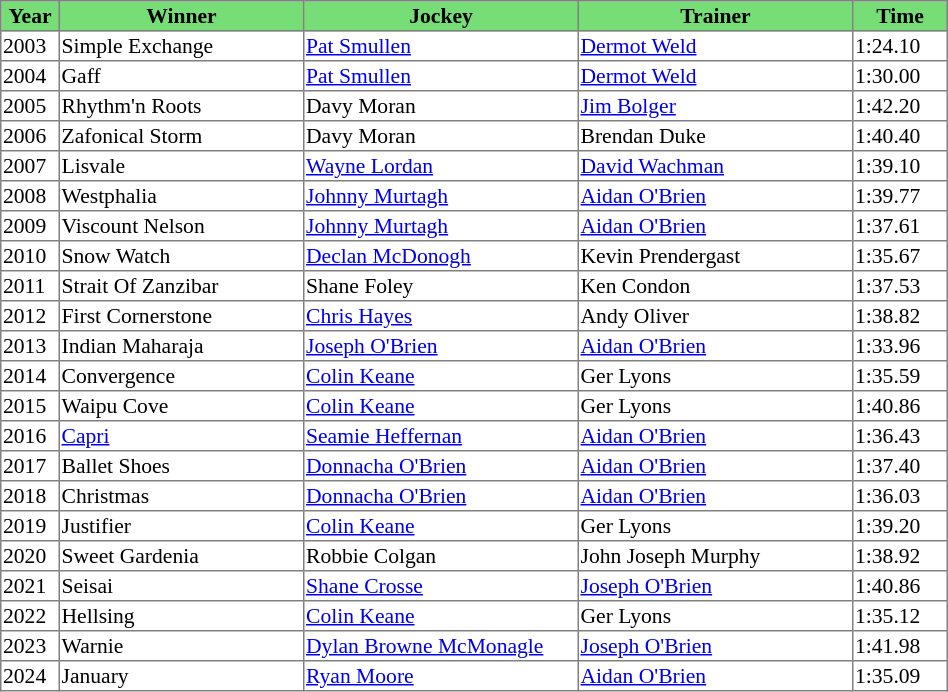<table class = "sortable" | border="1" style="border-collapse: collapse; font-size:90%">
<tr bgcolor="#77dd77" align="center">
<th style="width:36px"><strong>Year</strong></th>
<th style="width:160px"><strong>Winner</strong></th>
<th style="width:180px"><strong>Jockey</strong></th>
<th style="width:180px"><strong>Trainer</strong></th>
<th style="width:60px"><strong>Time</strong></th>
</tr>
<tr>
<td>2003</td>
<td>Simple Exchange</td>
<td><a href='#'>Pat Smullen</a></td>
<td><a href='#'>Dermot Weld</a></td>
<td>1:24.10</td>
</tr>
<tr>
<td>2004</td>
<td>Gaff</td>
<td><a href='#'>Pat Smullen</a></td>
<td><a href='#'>Dermot Weld</a></td>
<td>1:30.00</td>
</tr>
<tr>
<td>2005</td>
<td>Rhythm'n Roots</td>
<td>Davy Moran</td>
<td><a href='#'>Jim Bolger</a></td>
<td>1:42.20</td>
</tr>
<tr>
<td>2006</td>
<td>Zafonical Storm</td>
<td>Davy Moran</td>
<td>Brendan Duke</td>
<td>1:40.40</td>
</tr>
<tr>
<td>2007</td>
<td>Lisvale</td>
<td><a href='#'>Wayne Lordan</a></td>
<td><a href='#'>David Wachman</a></td>
<td>1:39.10</td>
</tr>
<tr>
<td>2008</td>
<td>Westphalia</td>
<td><a href='#'>Johnny Murtagh</a></td>
<td><a href='#'>Aidan O'Brien</a></td>
<td>1:39.77</td>
</tr>
<tr>
<td>2009</td>
<td>Viscount Nelson</td>
<td><a href='#'>Johnny Murtagh</a></td>
<td><a href='#'>Aidan O'Brien</a></td>
<td>1:37.61</td>
</tr>
<tr>
<td>2010</td>
<td>Snow Watch</td>
<td><a href='#'>Declan McDonogh</a></td>
<td>Kevin Prendergast</td>
<td>1:35.67</td>
</tr>
<tr>
<td>2011</td>
<td>Strait Of Zanzibar</td>
<td>Shane Foley</td>
<td>Ken Condon</td>
<td>1:37.53</td>
</tr>
<tr>
<td>2012</td>
<td>First Cornerstone</td>
<td><a href='#'>Chris Hayes</a></td>
<td>Andy Oliver</td>
<td>1:38.82</td>
</tr>
<tr>
<td>2013</td>
<td>Indian Maharaja</td>
<td><a href='#'>Joseph O'Brien</a></td>
<td><a href='#'>Aidan O'Brien</a></td>
<td>1:33.96</td>
</tr>
<tr>
<td>2014</td>
<td>Convergence</td>
<td><a href='#'>Colin Keane</a></td>
<td>Ger Lyons</td>
<td>1:35.59</td>
</tr>
<tr>
<td>2015</td>
<td>Waipu Cove</td>
<td><a href='#'>Colin Keane</a></td>
<td>Ger Lyons</td>
<td>1:40.86</td>
</tr>
<tr>
<td>2016</td>
<td><a href='#'>Capri</a></td>
<td><a href='#'>Seamie Heffernan</a></td>
<td><a href='#'>Aidan O'Brien</a></td>
<td>1:36.43</td>
</tr>
<tr>
<td>2017</td>
<td>Ballet Shoes</td>
<td><a href='#'>Donnacha O'Brien</a></td>
<td><a href='#'>Aidan O'Brien</a></td>
<td>1:37.40</td>
</tr>
<tr>
<td>2018</td>
<td>Christmas</td>
<td><a href='#'>Donnacha O'Brien</a></td>
<td><a href='#'>Aidan O'Brien</a></td>
<td>1:36.03</td>
</tr>
<tr>
<td>2019</td>
<td>Justifier</td>
<td><a href='#'>Colin Keane</a></td>
<td>Ger Lyons</td>
<td>1:39.20</td>
</tr>
<tr>
<td>2020</td>
<td>Sweet Gardenia</td>
<td>Robbie Colgan</td>
<td>John Joseph Murphy</td>
<td>1:38.92</td>
</tr>
<tr>
<td>2021</td>
<td>Seisai</td>
<td><a href='#'>Shane Crosse</a></td>
<td><a href='#'>Joseph O'Brien</a></td>
<td>1:40.86</td>
</tr>
<tr>
<td>2022</td>
<td>Hellsing</td>
<td><a href='#'>Colin Keane</a></td>
<td>Ger Lyons</td>
<td>1:35.12</td>
</tr>
<tr>
<td>2023</td>
<td>Warnie</td>
<td><a href='#'>Dylan Browne McMonagle</a></td>
<td><a href='#'>Joseph O'Brien</a></td>
<td>1:41.98</td>
</tr>
<tr>
<td>2024</td>
<td>January</td>
<td><a href='#'>Ryan Moore</a></td>
<td><a href='#'>Aidan O'Brien</a></td>
<td>1:35.09</td>
</tr>
</table>
